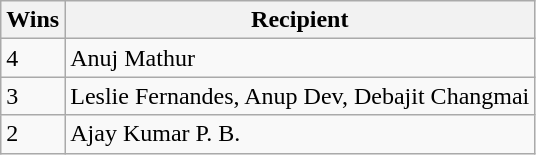<table class="wikitable">
<tr>
<th>Wins</th>
<th>Recipient</th>
</tr>
<tr>
<td>4</td>
<td>Anuj Mathur</td>
</tr>
<tr>
<td>3</td>
<td>Leslie Fernandes, Anup Dev, Debajit Changmai</td>
</tr>
<tr>
<td>2</td>
<td>Ajay Kumar P. B.</td>
</tr>
</table>
